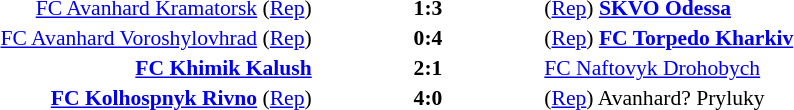<table width=100% cellspacing=1>
<tr>
<th width=20%></th>
<th width=12%></th>
<th width=20%></th>
<th></th>
</tr>
<tr style=font-size:90%>
<td align=right><a href='#'>FC Avanhard Kramatorsk</a> (<a href='#'>Rep</a>)</td>
<td align=center><strong>1:3</strong></td>
<td>(<a href='#'>Rep</a>) <strong><a href='#'>SKVO Odessa</a></strong></td>
</tr>
<tr style=font-size:90%>
<td align=right><a href='#'>FC Avanhard Voroshylovhrad</a> (<a href='#'>Rep</a>)</td>
<td align=center><strong>0:4</strong></td>
<td>(<a href='#'>Rep</a>) <strong><a href='#'>FC Torpedo Kharkiv</a></strong></td>
</tr>
<tr style=font-size:90%>
<td align=right><strong><a href='#'>FC Khimik Kalush</a></strong></td>
<td align=center><strong>2:1</strong></td>
<td><a href='#'>FC Naftovyk Drohobych</a></td>
</tr>
<tr style=font-size:90%>
<td align=right><strong><a href='#'>FC Kolhospnyk Rivno</a></strong> (<a href='#'>Rep</a>)</td>
<td align=center><strong>4:0</strong></td>
<td>(<a href='#'>Rep</a>) Avanhard? Pryluky</td>
<td align=center></td>
</tr>
</table>
